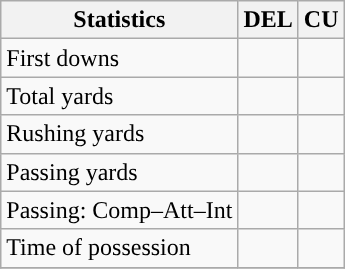<table class="wikitable" style="float: left;">
<tr>
<th>Statistics</th>
<th>DEL</th>
<th>CU</th>
</tr>
<tr>
<td>First downs</td>
<td></td>
<td></td>
</tr>
<tr>
<td>Total yards</td>
<td></td>
<td></td>
</tr>
<tr>
<td>Rushing yards</td>
<td></td>
<td></td>
</tr>
<tr>
<td>Passing yards</td>
<td></td>
<td></td>
</tr>
<tr>
<td>Passing: Comp–Att–Int</td>
<td></td>
<td></td>
</tr>
<tr>
<td>Time of possession</td>
<td></td>
<td></td>
</tr>
<tr>
</tr>
</table>
